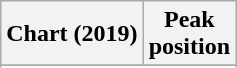<table class="wikitable sortable plainrowheaders" style="text-align:center">
<tr>
<th scope="col">Chart (2019)</th>
<th scope="col">Peak<br>position</th>
</tr>
<tr>
</tr>
<tr>
</tr>
<tr>
</tr>
<tr>
</tr>
</table>
